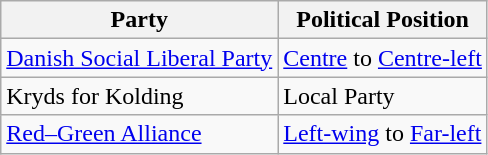<table class="wikitable mw-collapsible mw-collapsed">
<tr>
<th>Party</th>
<th>Political Position</th>
</tr>
<tr>
<td><a href='#'>Danish Social Liberal Party</a></td>
<td><a href='#'>Centre</a> to <a href='#'>Centre-left</a></td>
</tr>
<tr>
<td>Kryds for Kolding</td>
<td>Local Party</td>
</tr>
<tr>
<td><a href='#'>Red–Green Alliance</a></td>
<td><a href='#'>Left-wing</a> to <a href='#'>Far-left</a></td>
</tr>
</table>
